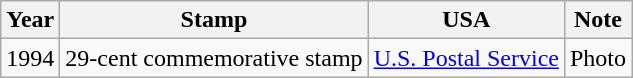<table class="wikitable">
<tr>
<th>Year</th>
<th>Stamp</th>
<th>USA</th>
<th>Note</th>
</tr>
<tr style="text-align:center;">
<td>1994</td>
<td>29-cent commemorative stamp</td>
<td><a href='#'>U.S. Postal Service</a></td>
<td>Photo</td>
</tr>
</table>
